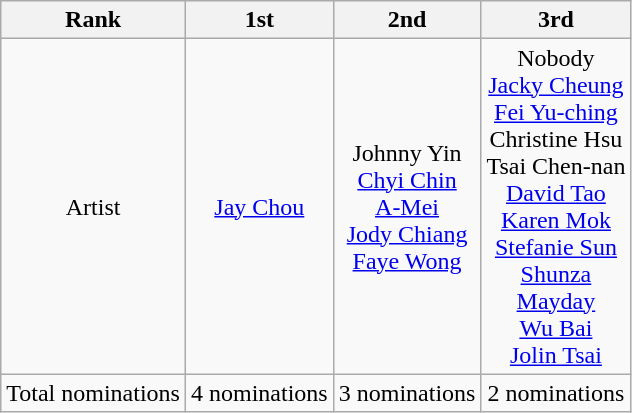<table class="wikitable">
<tr>
<th>Rank</th>
<th>1st</th>
<th>2nd</th>
<th>3rd</th>
</tr>
<tr align="center">
<td>Artist</td>
<td><a href='#'>Jay Chou</a></td>
<td>Johnny Yin<br><a href='#'>Chyi Chin</a><br><a href='#'>A-Mei</a><br><a href='#'>Jody Chiang</a><br><a href='#'>Faye Wong</a></td>
<td>Nobody<br><a href='#'>Jacky Cheung</a><br><a href='#'>Fei Yu-ching</a><br>Christine Hsu<br>Tsai Chen-nan<br><a href='#'>David Tao</a><br><a href='#'>Karen Mok</a><br><a href='#'>Stefanie Sun</a><br><a href='#'>Shunza</a><br><a href='#'>Mayday</a><br><a href='#'>Wu Bai</a><br><a href='#'>Jolin Tsai</a></td>
</tr>
<tr align="center">
<td>Total nominations</td>
<td>4 nominations</td>
<td>3 nominations</td>
<td>2 nominations</td>
</tr>
</table>
